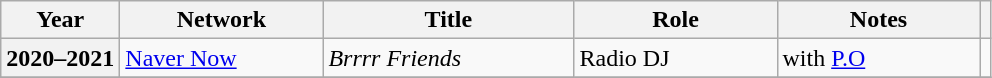<table class="wikitable sortable plainrowheaders">
<tr>
<th>Year</th>
<th style="width:8em;">Network</th>
<th style="width:10em;">Title</th>
<th style="width:8em;">Role</th>
<th style="width:8em;">Notes</th>
<th scope="col" class="unsortable"></th>
</tr>
<tr>
<th scope="row">2020–2021</th>
<td><a href='#'>Naver Now</a></td>
<td><em>Brrrr Friends</em></td>
<td>Radio DJ</td>
<td>with <a href='#'>P.O</a></td>
<td style="text-align:center;"></td>
</tr>
<tr>
</tr>
</table>
